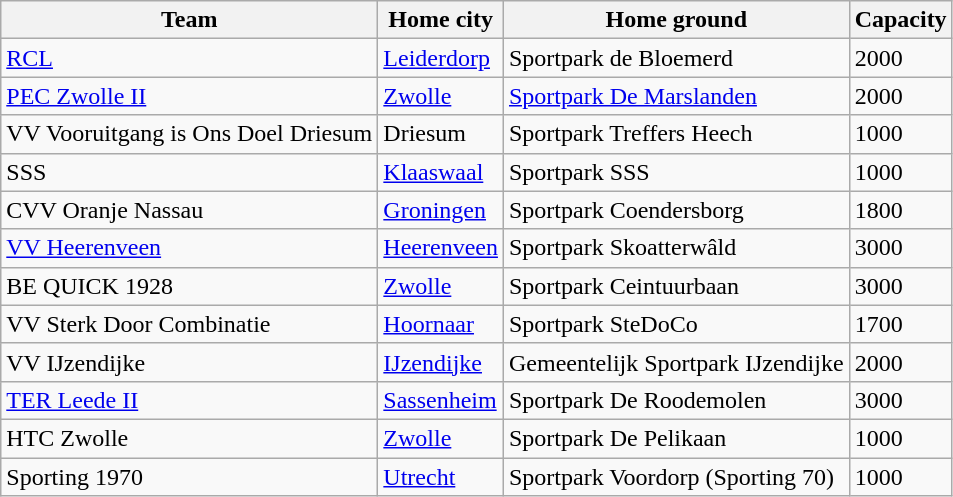<table class="wikitable sortable">
<tr>
<th>Team</th>
<th>Home city</th>
<th>Home ground</th>
<th>Capacity</th>
</tr>
<tr>
<td><a href='#'>RCL</a></td>
<td><a href='#'>Leiderdorp</a></td>
<td>Sportpark de Bloemerd</td>
<td>2000</td>
</tr>
<tr>
<td><a href='#'>PEC Zwolle II</a></td>
<td><a href='#'>Zwolle</a></td>
<td><a href='#'>Sportpark De Marslanden</a></td>
<td>2000</td>
</tr>
<tr>
<td>VV Vooruitgang is Ons Doel Driesum</td>
<td>Driesum</td>
<td>Sportpark Treffers Heech</td>
<td>1000</td>
</tr>
<tr>
<td>SSS</td>
<td><a href='#'>Klaaswaal</a></td>
<td>Sportpark SSS</td>
<td>1000</td>
</tr>
<tr>
<td>CVV Oranje Nassau</td>
<td><a href='#'>Groningen</a></td>
<td>Sportpark Coendersborg</td>
<td>1800</td>
</tr>
<tr>
<td><a href='#'>VV Heerenveen</a></td>
<td><a href='#'>Heerenveen</a></td>
<td>Sportpark Skoatterwâld</td>
<td>3000</td>
</tr>
<tr>
<td>BE QUICK 1928</td>
<td><a href='#'>Zwolle</a></td>
<td>Sportpark Ceintuurbaan</td>
<td>3000</td>
</tr>
<tr>
<td>VV Sterk Door Combinatie</td>
<td><a href='#'>Hoornaar</a></td>
<td>Sportpark SteDoCo</td>
<td>1700</td>
</tr>
<tr>
<td>VV IJzendijke</td>
<td><a href='#'>IJzendijke</a></td>
<td>Gemeentelijk Sportpark IJzendijke</td>
<td>2000</td>
</tr>
<tr>
<td><a href='#'>TER Leede II</a></td>
<td><a href='#'>Sassenheim</a></td>
<td>Sportpark De Roodemolen</td>
<td>3000</td>
</tr>
<tr>
<td>HTC Zwolle</td>
<td><a href='#'>Zwolle</a></td>
<td>Sportpark De Pelikaan</td>
<td>1000</td>
</tr>
<tr>
<td>Sporting 1970</td>
<td><a href='#'>Utrecht</a></td>
<td>Sportpark Voordorp (Sporting 70)</td>
<td>1000</td>
</tr>
</table>
